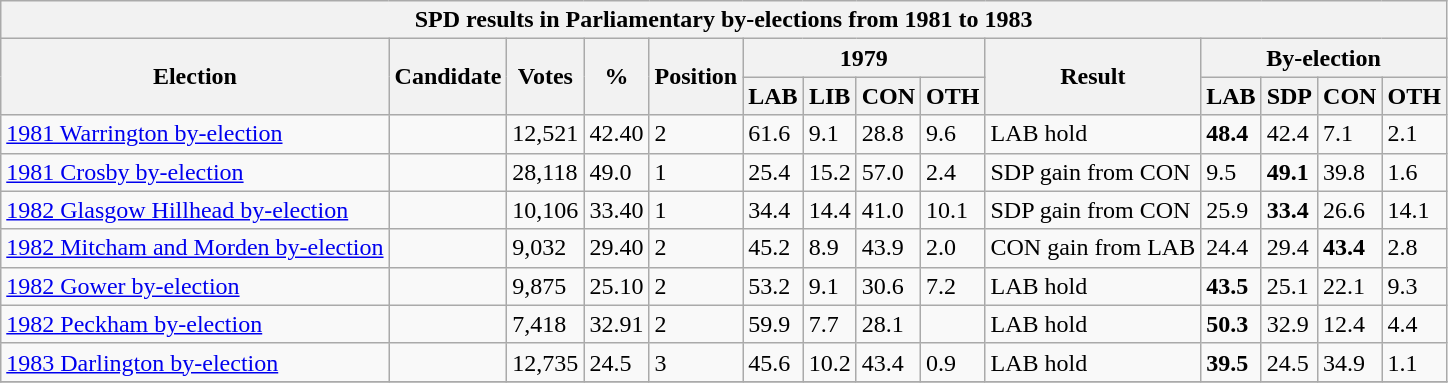<table role="presentation" class="wikitable mw-collapsible mw-collapsed">
<tr>
<th colspan="15">SPD results in Parliamentary by-elections from 1981 to 1983</th>
</tr>
<tr>
<th rowspan="2">Election</th>
<th rowspan="2">Candidate</th>
<th rowspan="2">Votes</th>
<th rowspan="2">%</th>
<th rowspan="2">Position</th>
<th colspan="4">1979</th>
<th rowspan="2">Result</th>
<th colspan="4">By-election</th>
</tr>
<tr>
<th>LAB</th>
<th>LIB</th>
<th>CON</th>
<th>OTH</th>
<th>LAB</th>
<th>SDP</th>
<th>CON</th>
<th>OTH</th>
</tr>
<tr>
<td><a href='#'>1981 Warrington by-election</a></td>
<td></td>
<td>12,521</td>
<td>42.40</td>
<td>2</td>
<td>61.6</td>
<td>9.1</td>
<td>28.8</td>
<td>9.6</td>
<td>LAB hold</td>
<td><strong>48.4</strong></td>
<td>42.4</td>
<td>7.1</td>
<td>2.1</td>
</tr>
<tr>
<td><a href='#'>1981 Crosby by-election</a></td>
<td></td>
<td>28,118</td>
<td>49.0</td>
<td>1</td>
<td>25.4</td>
<td>15.2</td>
<td>57.0</td>
<td>2.4</td>
<td>SDP gain from CON</td>
<td>9.5</td>
<td><strong>49.1</strong></td>
<td>39.8</td>
<td>1.6</td>
</tr>
<tr>
<td><a href='#'>1982 Glasgow Hillhead by-election</a></td>
<td></td>
<td>10,106</td>
<td>33.40</td>
<td>1</td>
<td>34.4</td>
<td>14.4</td>
<td>41.0</td>
<td>10.1</td>
<td>SDP gain from CON</td>
<td>25.9</td>
<td><strong>33.4</strong></td>
<td>26.6</td>
<td>14.1</td>
</tr>
<tr>
<td><a href='#'>1982 Mitcham and Morden by-election</a></td>
<td></td>
<td>9,032</td>
<td>29.40</td>
<td>2</td>
<td>45.2</td>
<td>8.9</td>
<td>43.9</td>
<td>2.0</td>
<td>CON gain from LAB</td>
<td>24.4</td>
<td>29.4</td>
<td><strong>43.4</strong></td>
<td>2.8</td>
</tr>
<tr>
<td><a href='#'>1982 Gower by-election</a></td>
<td></td>
<td>9,875</td>
<td>25.10</td>
<td>2</td>
<td>53.2</td>
<td>9.1</td>
<td>30.6</td>
<td>7.2</td>
<td>LAB hold</td>
<td><strong>43.5</strong></td>
<td>25.1</td>
<td>22.1</td>
<td>9.3</td>
</tr>
<tr>
<td><a href='#'>1982 Peckham by-election</a></td>
<td></td>
<td>7,418</td>
<td>32.91</td>
<td>2</td>
<td>59.9</td>
<td>7.7</td>
<td>28.1</td>
<td></td>
<td>LAB hold</td>
<td><strong>50.3</strong></td>
<td>32.9</td>
<td>12.4</td>
<td>4.4</td>
</tr>
<tr>
<td><a href='#'>1983 Darlington by-election</a></td>
<td></td>
<td>12,735</td>
<td>24.5</td>
<td>3</td>
<td>45.6</td>
<td>10.2</td>
<td>43.4</td>
<td>0.9</td>
<td>LAB hold</td>
<td><strong>39.5</strong></td>
<td>24.5</td>
<td>34.9</td>
<td>1.1</td>
</tr>
<tr>
</tr>
</table>
